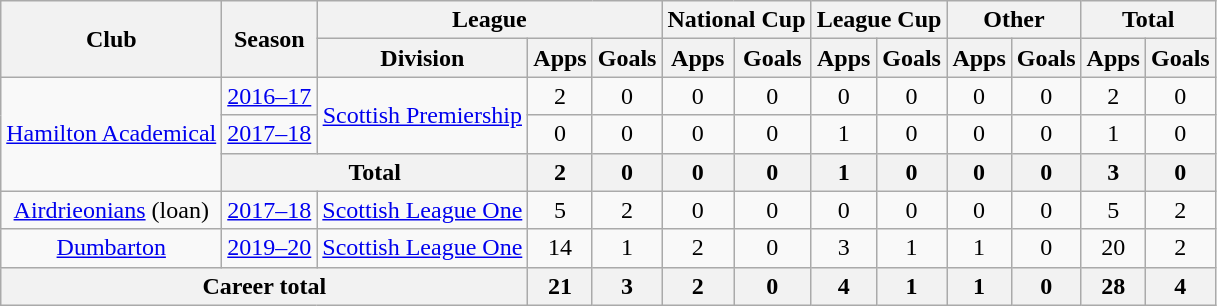<table class="wikitable" style="text-align: center">
<tr>
<th rowspan="2">Club</th>
<th rowspan="2">Season</th>
<th colspan="3">League</th>
<th colspan="2">National Cup</th>
<th colspan="2">League Cup</th>
<th colspan="2">Other</th>
<th colspan="2">Total</th>
</tr>
<tr>
<th>Division</th>
<th>Apps</th>
<th>Goals</th>
<th>Apps</th>
<th>Goals</th>
<th>Apps</th>
<th>Goals</th>
<th>Apps</th>
<th>Goals</th>
<th>Apps</th>
<th>Goals</th>
</tr>
<tr>
<td rowspan="3"><a href='#'>Hamilton Academical</a></td>
<td><a href='#'>2016–17</a></td>
<td rowspan="2"><a href='#'>Scottish Premiership</a></td>
<td>2</td>
<td>0</td>
<td>0</td>
<td>0</td>
<td>0</td>
<td>0</td>
<td>0</td>
<td>0</td>
<td>2</td>
<td>0</td>
</tr>
<tr>
<td><a href='#'>2017–18</a></td>
<td>0</td>
<td>0</td>
<td>0</td>
<td>0</td>
<td>1</td>
<td>0</td>
<td>0</td>
<td>0</td>
<td>1</td>
<td>0</td>
</tr>
<tr>
<th colspan="2">Total</th>
<th>2</th>
<th>0</th>
<th>0</th>
<th>0</th>
<th>1</th>
<th>0</th>
<th>0</th>
<th>0</th>
<th>3</th>
<th>0</th>
</tr>
<tr>
<td><a href='#'>Airdrieonians</a> (loan)</td>
<td><a href='#'>2017–18</a></td>
<td><a href='#'>Scottish League One</a></td>
<td>5</td>
<td>2</td>
<td>0</td>
<td>0</td>
<td>0</td>
<td>0</td>
<td>0</td>
<td>0</td>
<td>5</td>
<td>2</td>
</tr>
<tr>
<td><a href='#'>Dumbarton</a></td>
<td><a href='#'>2019–20</a></td>
<td><a href='#'>Scottish League One</a></td>
<td>14</td>
<td>1</td>
<td>2</td>
<td>0</td>
<td>3</td>
<td>1</td>
<td>1</td>
<td>0</td>
<td>20</td>
<td>2</td>
</tr>
<tr>
<th colspan="3">Career total</th>
<th>21</th>
<th>3</th>
<th>2</th>
<th>0</th>
<th>4</th>
<th>1</th>
<th>1</th>
<th>0</th>
<th>28</th>
<th>4</th>
</tr>
</table>
